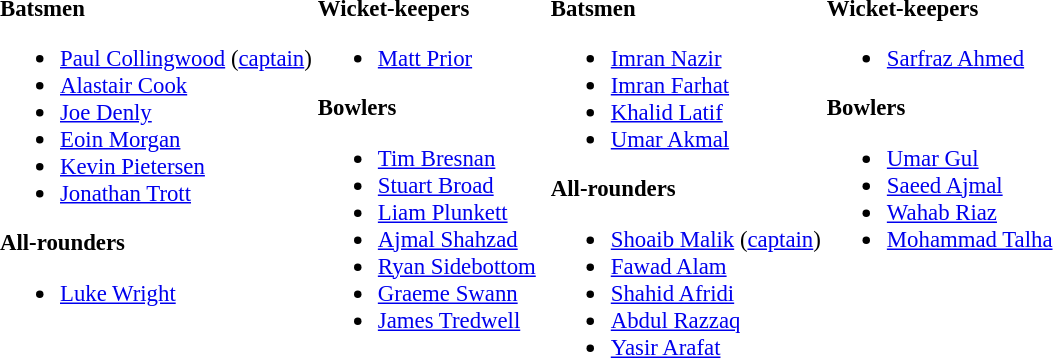<table>
<tr valign="top">
<td><br><table class="toccolours" style="text-align: left;">
<tr>
<th colspan="3" align="center"></th>
</tr>
<tr>
<td style="font-size: 95%;" valign="top"><br><strong>Batsmen</strong><ul><li><a href='#'>Paul Collingwood</a> (<a href='#'>captain</a>)</li><li><a href='#'>Alastair Cook</a></li><li><a href='#'>Joe Denly</a></li><li><a href='#'>Eoin Morgan</a></li><li><a href='#'>Kevin Pietersen</a></li><li><a href='#'>Jonathan Trott</a></li></ul><strong>All-rounders</strong><ul><li><a href='#'>Luke Wright</a></li></ul></td>
<td style="font-size: 95%;" valign="top"><br><strong>Wicket-keepers</strong><ul><li><a href='#'>Matt Prior</a></li></ul><strong>Bowlers</strong><ul><li><a href='#'>Tim Bresnan</a></li><li><a href='#'>Stuart Broad</a></li><li><a href='#'>Liam Plunkett</a></li><li><a href='#'>Ajmal Shahzad</a></li><li><a href='#'>Ryan Sidebottom</a></li><li><a href='#'>Graeme Swann</a></li><li><a href='#'>James Tredwell</a></li></ul></td>
</tr>
</table>
</td>
<td><br><table class="toccolours" style="text-align: left;">
<tr>
<th colspan="3" align="center"></th>
</tr>
<tr>
<td style="font-size: 95%;" valign="top"><br><strong>Batsmen</strong><ul><li><a href='#'>Imran Nazir</a></li><li><a href='#'>Imran Farhat</a></li><li><a href='#'>Khalid Latif</a></li><li><a href='#'>Umar Akmal</a></li></ul><strong>All-rounders</strong><ul><li><a href='#'>Shoaib Malik</a> (<a href='#'>captain</a>)</li><li><a href='#'>Fawad Alam</a></li><li><a href='#'>Shahid Afridi</a></li><li><a href='#'>Abdul Razzaq</a></li><li><a href='#'>Yasir Arafat</a></li></ul></td>
<td style="font-size: 95%;" valign="top"><br><strong>Wicket-keepers</strong><ul><li><a href='#'>Sarfraz Ahmed</a></li></ul><strong>Bowlers</strong><ul><li><a href='#'>Umar Gul</a></li><li><a href='#'>Saeed Ajmal</a></li><li><a href='#'>Wahab Riaz</a></li><li><a href='#'>Mohammad Talha</a></li></ul></td>
</tr>
</table>
</td>
</tr>
</table>
